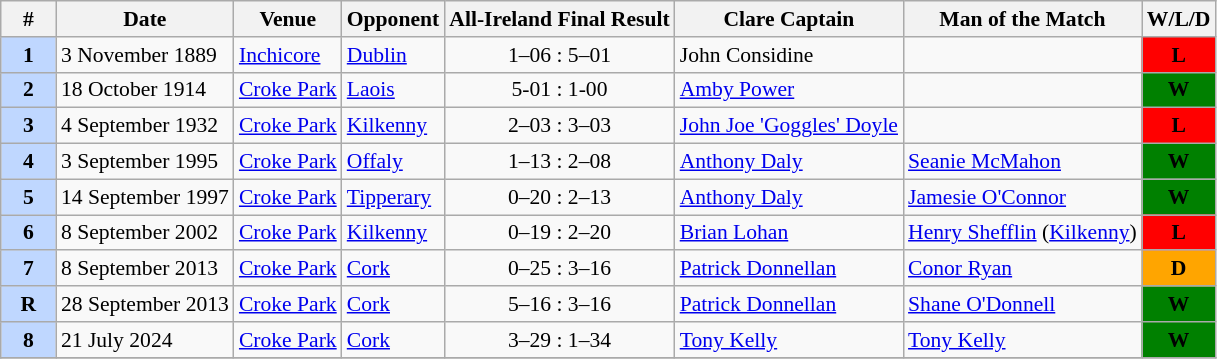<table class="wikitable collapsible" style="font-size:90%">
<tr>
<th width=30 style="text-align: center;">#</th>
<th>Date</th>
<th>Venue</th>
<th>Opponent</th>
<th>All-Ireland Final Result</th>
<th>Clare Captain</th>
<th>Man of the Match</th>
<th>W/L/D</th>
</tr>
<tr>
<td style="text-align: center;" bgcolor="BFD7FF"><strong>1</strong></td>
<td>3 November 1889</td>
<td><a href='#'>Inchicore</a></td>
<td><a href='#'>Dublin</a></td>
<td style="text-align: center;">1–06 : 5–01</td>
<td>John Considine</td>
<td></td>
<td style="text-align: center;" bgcolor="red"><strong>L</strong></td>
</tr>
<tr>
<td style="text-align: center;" bgcolor="BFD7FF"><strong>2</strong></td>
<td>18 October 1914</td>
<td><a href='#'>Croke Park</a></td>
<td><a href='#'>Laois</a></td>
<td style="text-align: center;">5-01 : 1-00</td>
<td><a href='#'>Amby Power</a></td>
<td></td>
<td style="text-align: center;" bgcolor="green"><strong>W</strong></td>
</tr>
<tr>
<td style="text-align: center;" bgcolor="BFD7FF"><strong>3</strong></td>
<td>4 September 1932</td>
<td><a href='#'>Croke Park</a></td>
<td><a href='#'>Kilkenny</a></td>
<td style="text-align: center;">2–03 : 3–03</td>
<td><a href='#'>John Joe 'Goggles' Doyle</a></td>
<td></td>
<td style="text-align: center;" bgcolor="red"><strong>L</strong></td>
</tr>
<tr>
<td style="text-align: center;" bgcolor="BFD7FF"><strong>4</strong></td>
<td>3 September 1995</td>
<td><a href='#'>Croke Park</a></td>
<td><a href='#'>Offaly</a></td>
<td style="text-align: center;">1–13 : 2–08</td>
<td><a href='#'>Anthony Daly</a></td>
<td><a href='#'>Seanie McMahon</a></td>
<td style="text-align: center;" bgcolor="green"><strong>W</strong></td>
</tr>
<tr>
<td style="text-align: center;" bgcolor="BFD7FF"><strong>5</strong></td>
<td>14 September 1997</td>
<td><a href='#'>Croke Park</a></td>
<td><a href='#'>Tipperary</a></td>
<td style="text-align: center;">0–20 : 2–13</td>
<td><a href='#'>Anthony Daly</a></td>
<td><a href='#'>Jamesie O'Connor</a></td>
<td style="text-align: center;" bgcolor="green"><strong>W</strong></td>
</tr>
<tr>
<td style="text-align: center;" bgcolor="BFD7FF"><strong>6</strong></td>
<td>8 September 2002</td>
<td><a href='#'>Croke Park</a></td>
<td><a href='#'>Kilkenny</a></td>
<td style="text-align: center;">0–19 : 2–20</td>
<td><a href='#'>Brian Lohan</a></td>
<td><a href='#'>Henry Shefflin</a> (<a href='#'>Kilkenny</a>)</td>
<td style="text-align: center;" bgcolor="red"><strong>L</strong></td>
</tr>
<tr>
<td style="text-align: center;" bgcolor="BFD7FF"><strong>7</strong></td>
<td>8 September 2013</td>
<td><a href='#'>Croke Park</a></td>
<td><a href='#'>Cork</a></td>
<td style="text-align: center;">0–25 : 3–16</td>
<td><a href='#'>Patrick Donnellan</a></td>
<td><a href='#'>Conor Ryan</a></td>
<td style="text-align: center;" bgcolor="Orange"><strong>D</strong></td>
</tr>
<tr>
<td style="text-align: center;" bgcolor="BFD7FF"><strong>R</strong></td>
<td>28 September 2013</td>
<td><a href='#'>Croke Park</a></td>
<td><a href='#'>Cork</a></td>
<td style="text-align: center;">5–16 : 3–16</td>
<td><a href='#'>Patrick Donnellan</a></td>
<td><a href='#'>Shane O'Donnell</a></td>
<td style="text-align: center;" bgcolor="green"><strong>W</strong></td>
</tr>
<tr>
<td style="text-align: center;" bgcolor="BFD7FF"><strong>8</strong></td>
<td>21 July 2024</td>
<td><a href='#'>Croke Park</a></td>
<td><a href='#'>Cork</a></td>
<td style="text-align: center;">3–29 : 1–34</td>
<td><a href='#'>Tony Kelly</a></td>
<td><a href='#'>Tony Kelly</a></td>
<td style="text-align: center;" bgcolor="green"><strong>W</strong></td>
</tr>
<tr>
</tr>
</table>
